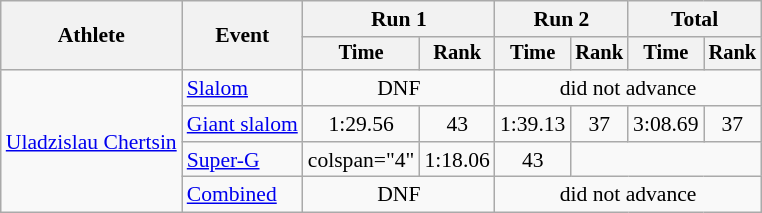<table class="wikitable" style="font-size:90%">
<tr>
<th rowspan=2>Athlete</th>
<th rowspan=2>Event</th>
<th colspan=2>Run 1</th>
<th colspan=2>Run 2</th>
<th colspan=2>Total</th>
</tr>
<tr style="font-size:95%">
<th>Time</th>
<th>Rank</th>
<th>Time</th>
<th>Rank</th>
<th>Time</th>
<th>Rank</th>
</tr>
<tr align=center>
<td align="left" rowspan="4"><a href='#'>Uladzislau Chertsin</a></td>
<td align="left"><a href='#'>Slalom</a></td>
<td colspan=2>DNF</td>
<td colspan=4>did not advance</td>
</tr>
<tr align=center>
<td align="left"><a href='#'>Giant slalom</a></td>
<td>1:29.56</td>
<td>43</td>
<td>1:39.13</td>
<td>37</td>
<td>3:08.69</td>
<td>37</td>
</tr>
<tr align=center>
<td align="left"><a href='#'>Super-G</a></td>
<td>colspan="4" </td>
<td>1:18.06</td>
<td>43</td>
</tr>
<tr align=center>
<td align="left"><a href='#'>Combined</a></td>
<td colspan=2>DNF</td>
<td colspan=4>did not advance</td>
</tr>
</table>
